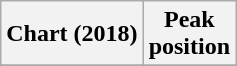<table class="wikitable plainrowheaders" style="text-align:center">
<tr>
<th scope="col">Chart (2018)</th>
<th scope="col">Peak<br> position</th>
</tr>
<tr>
</tr>
</table>
